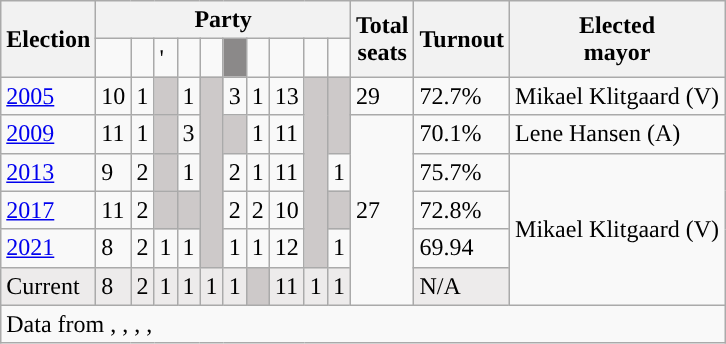<table class="wikitable">
<tr>
<th rowspan="2">Election</th>
<th colspan="10">Party</th>
<th rowspan="2">Total<br>seats</th>
<th rowspan="2">Turnout</th>
<th rowspan="2">Elected<br>mayor</th>
</tr>
<tr>
<td style="background:"><strong><a href='#'></a></strong></td>
<td style="background:"><strong><a href='#'></a></strong></td>
<td style="background:"><strong><a href='#'></a></strong>'</td>
<td style="background:"><strong><a href='#'></a></strong></td>
<td style="background:"><strong><a href='#'></a></strong></td>
<td style="background:#8B8989;"><strong></strong></td>
<td style="background:"><strong><a href='#'></a></strong></td>
<td style="background:"><strong><a href='#'></a></strong></td>
<td style="background:"><strong><a href='#'></a></strong></td>
<td style="background:"><strong><a href='#'></a></strong></td>
</tr>
<tr>
<td><a href='#'>2005</a></td>
<td>10</td>
<td>1</td>
<td style="background:#CDC9C9;"></td>
<td>1</td>
<td rowspan="5" style="background:#CDC9C9;"></td>
<td>3</td>
<td>1</td>
<td>13</td>
<td rowspan="5" style="background:#CDC9C9;"></td>
<td rowspan="2" style="background:#CDC9C9;"></td>
<td>29</td>
<td>72.7%</td>
<td>Mikael Klitgaard (V)</td>
</tr>
<tr>
<td><a href='#'>2009</a></td>
<td>11</td>
<td>1</td>
<td style="background:#CDC9C9;"></td>
<td>3</td>
<td style="background:#CDC9C9;"></td>
<td>1</td>
<td>11</td>
<td rowspan="5">27</td>
<td>70.1%</td>
<td>Lene Hansen (A)</td>
</tr>
<tr>
<td><a href='#'>2013</a></td>
<td>9</td>
<td>2</td>
<td style="background:#CDC9C9;"></td>
<td>1</td>
<td>2</td>
<td>1</td>
<td>11</td>
<td>1</td>
<td>75.7%</td>
<td rowspan="4">Mikael Klitgaard (V)</td>
</tr>
<tr>
<td><a href='#'>2017</a></td>
<td>11</td>
<td>2</td>
<td style="background:#CDC9C9;"></td>
<td style="background:#CDC9C9;"></td>
<td>2</td>
<td>2</td>
<td>10</td>
<td style="background:#CDC9C9;"></td>
<td>72.8%</td>
</tr>
<tr>
<td><a href='#'>2021</a></td>
<td>8</td>
<td>2</td>
<td>1</td>
<td>1</td>
<td>1</td>
<td>1</td>
<td>12</td>
<td>1</td>
<td>69.94</td>
</tr>
<tr style="background:#edebeb;">
<td>Current</td>
<td>8</td>
<td>2</td>
<td>1</td>
<td>1</td>
<td>1</td>
<td>1</td>
<td style="background:#CDC9C9;"></td>
<td>11</td>
<td>1</td>
<td>1</td>
<td>N/A</td>
</tr>
<tr>
<td colspan="14">Data from , , , , </td>
</tr>
</table>
